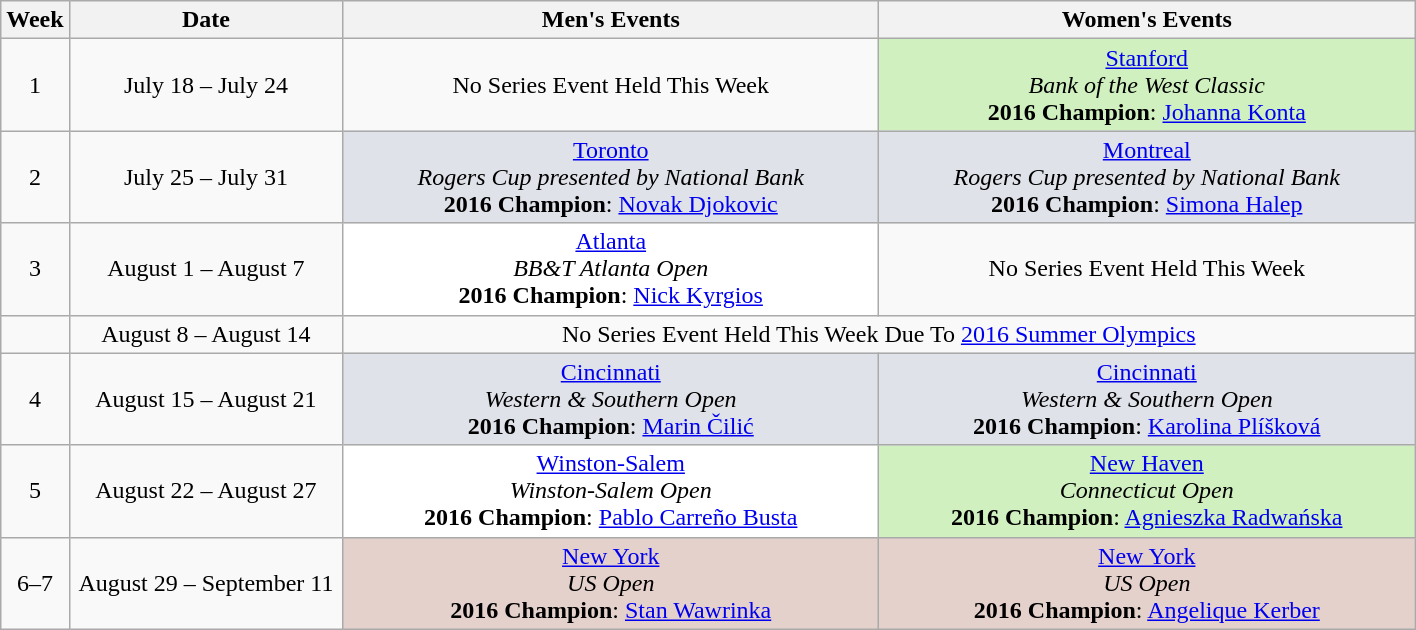<table class="wikitable">
<tr>
<th width=30>Week</th>
<th width=175>Date</th>
<th width=350>Men's Events</th>
<th width=350>Women's Events</th>
</tr>
<tr align=center>
<td>1</td>
<td>July 18 – July 24</td>
<td>No Series Event Held This Week</td>
<td bgcolor="d0f0c0"><a href='#'>Stanford</a><br><em>Bank of the West Classic</em><br><strong>2016 Champion</strong>:  <a href='#'>Johanna Konta</a></td>
</tr>
<tr align=center>
<td>2</td>
<td>July 25 – July 31</td>
<td bgcolor="#dfe2e9"><a href='#'>Toronto</a><br><em>Rogers Cup presented by National Bank</em><br><strong>2016 Champion</strong>:  <a href='#'>Novak Djokovic</a></td>
<td bgcolor="#dfe2e9"><a href='#'>Montreal</a><br><em>Rogers Cup presented by National Bank</em><br><strong>2016 Champion</strong>:  <a href='#'>Simona Halep</a></td>
</tr>
<tr align=center>
<td>3</td>
<td>August 1 – August 7</td>
<td bgcolor="#ffffff"><a href='#'>Atlanta</a><br><em>BB&T Atlanta Open</em><br><strong>2016 Champion</strong>:  <a href='#'>Nick Kyrgios</a></td>
<td>No Series Event Held This Week</td>
</tr>
<tr align=center>
<td></td>
<td>August 8 – August 14</td>
<td colspan="2">No Series Event Held This Week Due To <a href='#'>2016 Summer Olympics</a></td>
</tr>
<tr align=center>
<td>4</td>
<td>August 15 – August 21</td>
<td bgcolor="#dfe2e9"><a href='#'>Cincinnati</a><br><em>Western & Southern Open</em><br><strong>2016 Champion</strong>:  <a href='#'>Marin Čilić</a></td>
<td bgcolor="#dfe2e9"><a href='#'>Cincinnati</a><br><em>Western & Southern Open</em><br><strong>2016 Champion</strong>:  <a href='#'>Karolina Plíšková</a></td>
</tr>
<tr align=center>
<td>5</td>
<td>August 22 – August 27</td>
<td bgcolor="#ffffff"><a href='#'>Winston-Salem</a><br> <em>Winston-Salem Open</em><br><strong>2016 Champion</strong>:  <a href='#'>Pablo Carreño Busta</a></td>
<td bgcolor="d0f0c0"><a href='#'>New Haven</a><br> <em>Connecticut Open</em><br><strong>2016 Champion</strong>:  <a href='#'>Agnieszka Radwańska</a></td>
</tr>
<tr align=center>
<td>6–7</td>
<td>August 29 – September 11</td>
<td bgcolor="#e5d1cb"><a href='#'>New York</a><br> <em>US Open</em><br><strong>2016 Champion</strong>:  <a href='#'>Stan Wawrinka</a></td>
<td bgcolor="#e5d1cb"><a href='#'>New York</a><br> <em>US Open</em><br><strong>2016 Champion</strong>:   <a href='#'>Angelique Kerber</a></td>
</tr>
</table>
